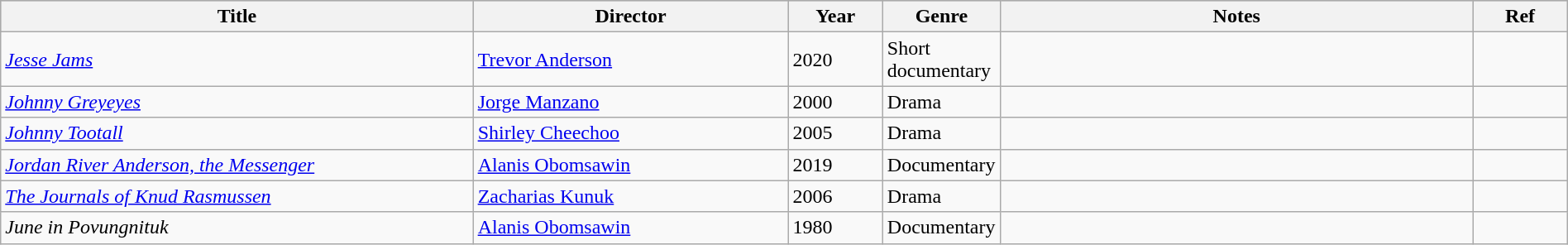<table class="wikitable sortable" style="width:100%;">
<tr style="background:#bebebe;">
<th style="width:30%;">Title</th>
<th style="width:20%;">Director</th>
<th style="width:6%;">Year</th>
<th style="width:6%;">Genre</th>
<th style="width:30%;">Notes</th>
<th style="width:6%;">Ref</th>
</tr>
<tr>
<td><em><a href='#'>Jesse Jams</a></em></td>
<td><a href='#'>Trevor Anderson</a></td>
<td>2020</td>
<td>Short documentary</td>
<td></td>
<td></td>
</tr>
<tr>
<td><em><a href='#'>Johnny Greyeyes</a></em></td>
<td><a href='#'>Jorge Manzano</a></td>
<td>2000</td>
<td>Drama</td>
<td></td>
<td></td>
</tr>
<tr>
<td><em><a href='#'>Johnny Tootall</a></em></td>
<td><a href='#'>Shirley Cheechoo</a></td>
<td>2005</td>
<td>Drama</td>
<td></td>
<td></td>
</tr>
<tr>
<td><em><a href='#'>Jordan River Anderson, the Messenger</a></em></td>
<td><a href='#'>Alanis Obomsawin</a></td>
<td>2019</td>
<td>Documentary</td>
<td></td>
<td></td>
</tr>
<tr>
<td><em><a href='#'>The Journals of Knud Rasmussen</a></em></td>
<td><a href='#'>Zacharias Kunuk</a></td>
<td>2006</td>
<td>Drama</td>
<td></td>
<td></td>
</tr>
<tr>
<td><em>June in Povungnituk</em></td>
<td><a href='#'>Alanis Obomsawin</a></td>
<td>1980</td>
<td>Documentary</td>
<td></td>
<td></td>
</tr>
</table>
